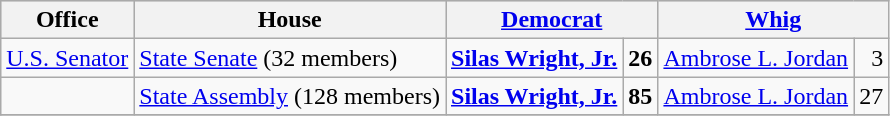<table class=wikitable>
<tr bgcolor=lightgrey>
<th>Office</th>
<th>House</th>
<th colspan="2"><a href='#'>Democrat</a></th>
<th colspan="2"><a href='#'>Whig</a></th>
</tr>
<tr>
<td><a href='#'>U.S. Senator</a></td>
<td><a href='#'>State Senate</a> (32 members)</td>
<td><strong><a href='#'>Silas Wright, Jr.</a></strong></td>
<td align="right"><strong>26</strong></td>
<td><a href='#'>Ambrose L. Jordan</a></td>
<td align="right">3</td>
</tr>
<tr>
<td></td>
<td><a href='#'>State Assembly</a> (128 members)</td>
<td><strong><a href='#'>Silas Wright, Jr.</a></strong></td>
<td align="right"><strong>85</strong></td>
<td><a href='#'>Ambrose L. Jordan</a></td>
<td align="right">27</td>
</tr>
<tr>
</tr>
</table>
